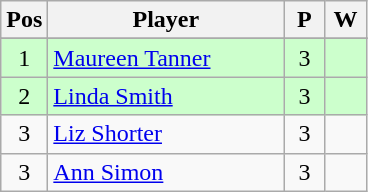<table class="wikitable">
<tr>
<th width=20>Pos</th>
<th width=150>Player</th>
<th width=20>P</th>
<th width=20>W</th>
</tr>
<tr>
</tr>
<tr align=center style="background: #ccffcc;">
<td>1</td>
<td align="left"> <a href='#'>Maureen Tanner</a></td>
<td>3</td>
<td></td>
</tr>
<tr align=center style="background: #ccffcc;">
<td>2</td>
<td align="left"> <a href='#'>Linda Smith</a></td>
<td>3</td>
<td></td>
</tr>
<tr align=center>
<td>3</td>
<td align="left"> <a href='#'>Liz Shorter</a></td>
<td>3</td>
<td></td>
</tr>
<tr align=center>
<td>3</td>
<td align="left"> <a href='#'>Ann Simon</a></td>
<td>3</td>
<td></td>
</tr>
</table>
